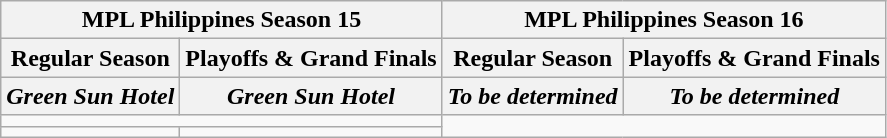<table class="wikitable">
<tr>
<th colspan="2">MPL Philippines Season 15</th>
<th colspan="2">MPL Philippines Season 16</th>
</tr>
<tr>
<th>Regular Season</th>
<th>Playoffs & Grand Finals</th>
<th>Regular Season</th>
<th>Playoffs & Grand Finals</th>
</tr>
<tr>
<th><em>Green Sun Hotel</em></th>
<th><em>Green Sun Hotel</em></th>
<th><em>To be determined</em></th>
<th><em>To be determined</em></th>
</tr>
<tr>
<td colspan="2"></td>
<td colspan="2" rowspan="2"></td>
</tr>
<tr>
<td></td>
<td></td>
</tr>
</table>
